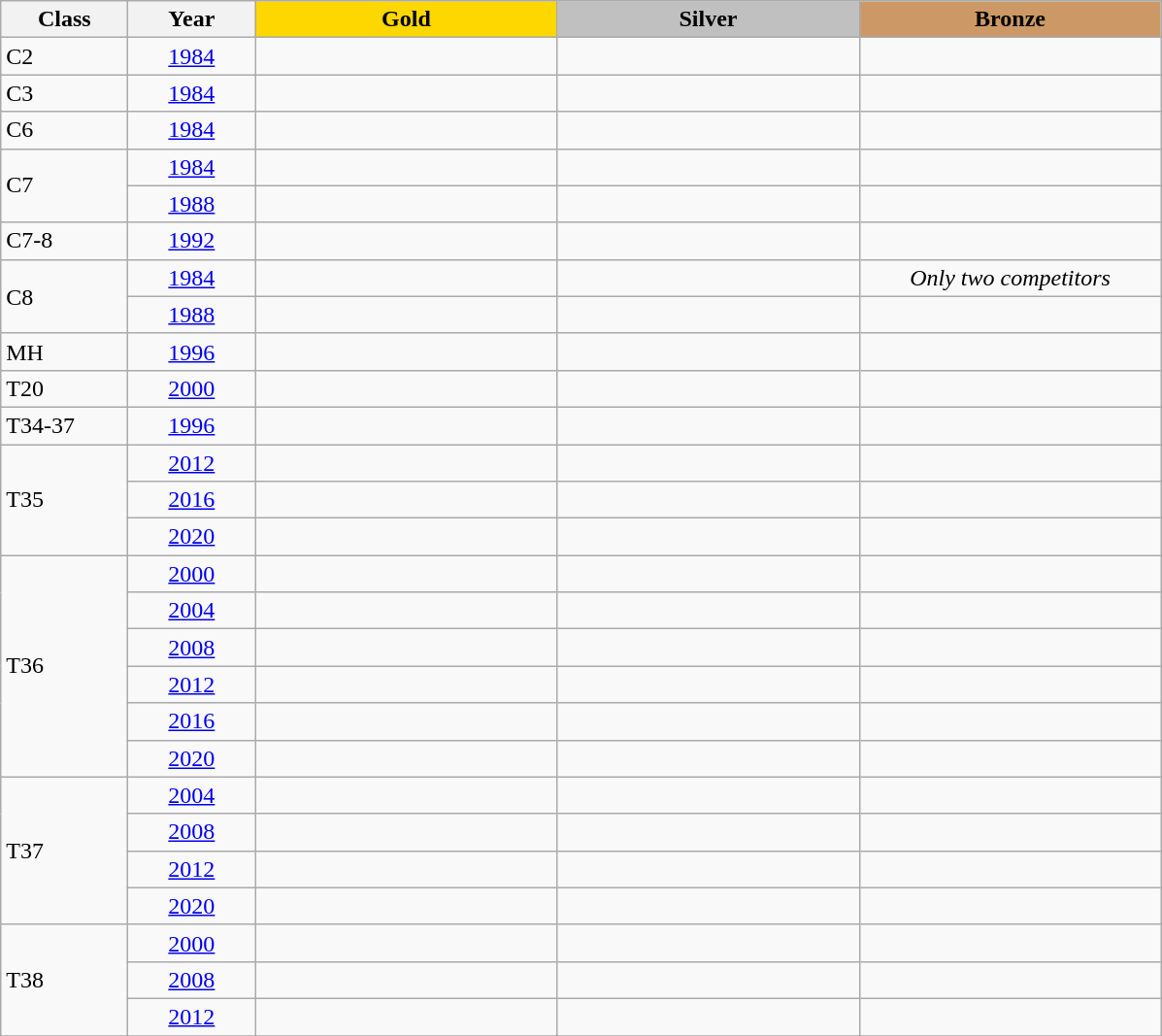<table class="wikitable">
<tr>
<th width=80>Class</th>
<th width=80>Year</th>
<td align=center width=200 bgcolor=gold><strong>Gold</strong></td>
<td align=center width=200 bgcolor=silver><strong>Silver</strong></td>
<td align=center width=200 bgcolor=cc9966><strong>Bronze</strong></td>
</tr>
<tr>
<td>C2</td>
<td align=center><a href='#'>1984</a></td>
<td></td>
<td></td>
<td></td>
</tr>
<tr>
<td>C3</td>
<td align=center><a href='#'>1984</a></td>
<td></td>
<td></td>
<td></td>
</tr>
<tr>
<td>C6</td>
<td align=center><a href='#'>1984</a></td>
<td></td>
<td></td>
<td></td>
</tr>
<tr>
<td rowspan=2>C7</td>
<td align=center><a href='#'>1984</a></td>
<td></td>
<td></td>
<td></td>
</tr>
<tr>
<td align=center><a href='#'>1988</a></td>
<td></td>
<td></td>
<td></td>
</tr>
<tr>
<td>C7-8</td>
<td align=center><a href='#'>1992</a></td>
<td></td>
<td></td>
<td></td>
</tr>
<tr>
<td rowspan=2>C8</td>
<td align=center><a href='#'>1984</a></td>
<td></td>
<td></td>
<td align="center"><em>Only two competitors</em></td>
</tr>
<tr>
<td align=center><a href='#'>1988</a></td>
<td></td>
<td></td>
<td></td>
</tr>
<tr>
<td>MH</td>
<td align=center><a href='#'>1996</a></td>
<td></td>
<td></td>
<td></td>
</tr>
<tr>
<td>T20</td>
<td align=center><a href='#'>2000</a></td>
<td></td>
<td></td>
<td></td>
</tr>
<tr>
<td>T34-37</td>
<td align=center><a href='#'>1996</a></td>
<td></td>
<td></td>
<td></td>
</tr>
<tr>
<td rowspan=3>T35</td>
<td align=center><a href='#'>2012</a></td>
<td></td>
<td></td>
<td></td>
</tr>
<tr>
<td align=center><a href='#'>2016</a></td>
<td></td>
<td></td>
<td></td>
</tr>
<tr>
<td align=center><a href='#'>2020</a></td>
<td></td>
<td></td>
<td></td>
</tr>
<tr>
<td rowspan=6>T36</td>
<td align=center><a href='#'>2000</a></td>
<td></td>
<td></td>
<td></td>
</tr>
<tr>
<td align=center><a href='#'>2004</a></td>
<td></td>
<td></td>
<td></td>
</tr>
<tr>
<td align=center><a href='#'>2008</a></td>
<td></td>
<td></td>
<td></td>
</tr>
<tr>
<td align=center><a href='#'>2012</a></td>
<td></td>
<td></td>
<td></td>
</tr>
<tr>
<td align=center><a href='#'>2016</a></td>
<td></td>
<td></td>
<td></td>
</tr>
<tr>
<td align=center><a href='#'>2020</a></td>
<td></td>
<td></td>
<td></td>
</tr>
<tr>
<td rowspan=4>T37</td>
<td align=center><a href='#'>2004</a></td>
<td></td>
<td></td>
<td></td>
</tr>
<tr>
<td align=center><a href='#'>2008</a></td>
<td></td>
<td></td>
<td></td>
</tr>
<tr>
<td align=center><a href='#'>2012</a></td>
<td></td>
<td></td>
<td></td>
</tr>
<tr>
<td align=center><a href='#'>2020</a></td>
<td></td>
<td></td>
<td></td>
</tr>
<tr>
<td rowspan=3>T38</td>
<td align=center><a href='#'>2000</a></td>
<td></td>
<td></td>
<td></td>
</tr>
<tr>
<td align=center><a href='#'>2008</a></td>
<td></td>
<td></td>
<td></td>
</tr>
<tr>
<td align=center><a href='#'>2012</a></td>
<td></td>
<td></td>
<td></td>
</tr>
<tr>
</tr>
</table>
